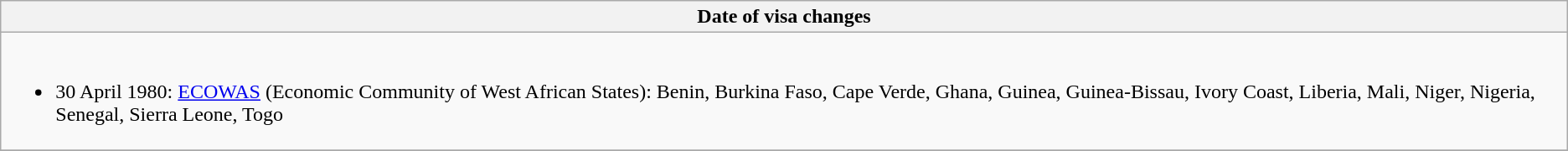<table class="wikitable collapsible collapsed">
<tr>
<th style="width:100%;";">Date of visa changes</th>
</tr>
<tr>
<td><br><ul><li>30 April 1980: <a href='#'>ECOWAS</a> (Economic Community of West African States): Benin, Burkina Faso, Cape Verde, Ghana, Guinea, Guinea-Bissau, Ivory Coast, Liberia, Mali, Niger, Nigeria, Senegal, Sierra Leone, Togo</li></ul></td>
</tr>
<tr>
</tr>
</table>
